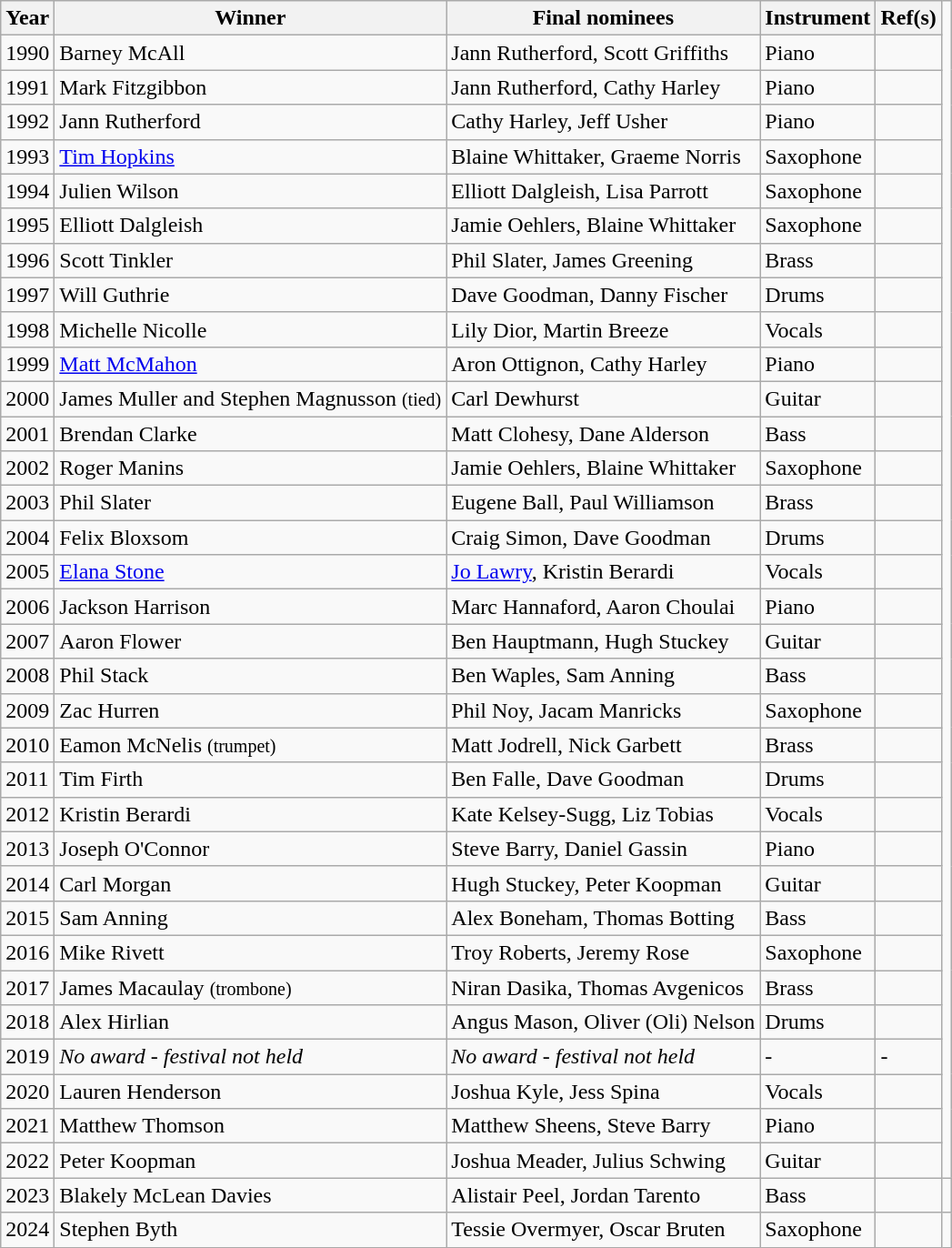<table class="wikitable sortable">
<tr>
<th>Year</th>
<th>Winner</th>
<th>Final nominees</th>
<th>Instrument</th>
<th class="unsortable">Ref(s)</th>
</tr>
<tr>
<td>1990</td>
<td>Barney McAll</td>
<td>Jann Rutherford, Scott Griffiths</td>
<td>Piano</td>
<td></td>
</tr>
<tr>
<td>1991</td>
<td>Mark Fitzgibbon</td>
<td>Jann Rutherford, Cathy Harley</td>
<td>Piano</td>
<td></td>
</tr>
<tr>
<td>1992</td>
<td>Jann Rutherford</td>
<td>Cathy Harley, Jeff Usher</td>
<td>Piano</td>
<td></td>
</tr>
<tr>
<td>1993</td>
<td><a href='#'>Tim Hopkins</a></td>
<td>Blaine Whittaker, Graeme Norris</td>
<td>Saxophone</td>
<td></td>
</tr>
<tr>
<td>1994</td>
<td>Julien Wilson</td>
<td>Elliott Dalgleish, Lisa Parrott</td>
<td>Saxophone</td>
<td></td>
</tr>
<tr>
<td>1995</td>
<td>Elliott Dalgleish</td>
<td>Jamie Oehlers, Blaine Whittaker</td>
<td>Saxophone</td>
<td></td>
</tr>
<tr>
<td>1996</td>
<td>Scott Tinkler</td>
<td>Phil Slater, James Greening</td>
<td>Brass</td>
<td></td>
</tr>
<tr>
<td>1997</td>
<td>Will Guthrie</td>
<td>Dave Goodman, Danny Fischer</td>
<td>Drums</td>
<td></td>
</tr>
<tr>
<td>1998</td>
<td>Michelle Nicolle</td>
<td>Lily Dior, Martin Breeze</td>
<td>Vocals</td>
<td></td>
</tr>
<tr>
<td>1999</td>
<td><a href='#'>Matt McMahon</a></td>
<td>Aron Ottignon, Cathy Harley</td>
<td>Piano</td>
<td></td>
</tr>
<tr>
<td>2000</td>
<td>James Muller and Stephen Magnusson <small>(tied)</small></td>
<td>Carl Dewhurst</td>
<td>Guitar</td>
<td></td>
</tr>
<tr>
<td>2001</td>
<td>Brendan Clarke</td>
<td>Matt Clohesy, Dane Alderson</td>
<td>Bass</td>
<td></td>
</tr>
<tr>
<td>2002</td>
<td>Roger Manins</td>
<td>Jamie Oehlers, Blaine Whittaker</td>
<td>Saxophone</td>
<td></td>
</tr>
<tr>
<td>2003</td>
<td>Phil Slater</td>
<td>Eugene Ball, Paul Williamson</td>
<td>Brass</td>
<td></td>
</tr>
<tr>
<td>2004</td>
<td>Felix Bloxsom</td>
<td>Craig Simon, Dave Goodman</td>
<td>Drums</td>
<td></td>
</tr>
<tr>
<td>2005</td>
<td><a href='#'>Elana Stone</a></td>
<td><a href='#'>Jo Lawry</a>, Kristin Berardi</td>
<td>Vocals</td>
<td></td>
</tr>
<tr>
<td>2006</td>
<td>Jackson Harrison</td>
<td>Marc Hannaford, Aaron Choulai</td>
<td>Piano</td>
<td></td>
</tr>
<tr>
<td>2007</td>
<td>Aaron Flower</td>
<td>Ben Hauptmann, Hugh Stuckey</td>
<td>Guitar</td>
<td></td>
</tr>
<tr>
<td>2008</td>
<td>Phil Stack</td>
<td>Ben Waples, Sam Anning</td>
<td>Bass</td>
<td></td>
</tr>
<tr>
<td>2009</td>
<td>Zac Hurren</td>
<td>Phil Noy, Jacam Manricks</td>
<td>Saxophone</td>
<td></td>
</tr>
<tr>
<td>2010</td>
<td>Eamon McNelis <small>(trumpet)</small></td>
<td>Matt Jodrell, Nick Garbett</td>
<td>Brass</td>
<td></td>
</tr>
<tr>
<td>2011</td>
<td>Tim Firth</td>
<td>Ben Falle, Dave Goodman</td>
<td>Drums</td>
<td></td>
</tr>
<tr>
<td>2012</td>
<td>Kristin Berardi</td>
<td>Kate Kelsey-Sugg, Liz Tobias</td>
<td>Vocals</td>
<td></td>
</tr>
<tr>
<td>2013</td>
<td>Joseph O'Connor</td>
<td>Steve Barry, Daniel Gassin</td>
<td>Piano</td>
<td></td>
</tr>
<tr>
<td>2014</td>
<td>Carl Morgan</td>
<td>Hugh Stuckey, Peter Koopman</td>
<td>Guitar</td>
<td></td>
</tr>
<tr>
<td>2015</td>
<td>Sam Anning</td>
<td>Alex Boneham, Thomas Botting</td>
<td>Bass</td>
<td></td>
</tr>
<tr>
<td>2016</td>
<td>Mike Rivett</td>
<td>Troy Roberts, Jeremy Rose</td>
<td>Saxophone</td>
<td></td>
</tr>
<tr>
<td>2017</td>
<td>James Macaulay <small>(trombone)</small></td>
<td>Niran Dasika, Thomas Avgenicos</td>
<td>Brass</td>
<td></td>
</tr>
<tr>
<td>2018</td>
<td>Alex Hirlian</td>
<td>Angus Mason, Oliver (Oli) Nelson</td>
<td>Drums</td>
<td></td>
</tr>
<tr>
<td>2019</td>
<td><em>No award - festival not held </em></td>
<td><em>No award - festival not held </em></td>
<td>-</td>
<td>-</td>
</tr>
<tr>
<td>2020</td>
<td>Lauren Henderson</td>
<td>Joshua Kyle, Jess Spina</td>
<td>Vocals</td>
<td></td>
</tr>
<tr>
<td>2021</td>
<td>Matthew Thomson</td>
<td>Matthew Sheens, Steve Barry</td>
<td>Piano</td>
<td></td>
</tr>
<tr>
<td>2022</td>
<td>Peter Koopman</td>
<td>Joshua Meader, Julius Schwing</td>
<td>Guitar</td>
<td></td>
</tr>
<tr>
<td>2023</td>
<td>Blakely McLean Davies</td>
<td>Alistair Peel, Jordan Tarento</td>
<td>Bass</td>
<td></td>
<td></td>
</tr>
<tr>
<td>2024</td>
<td>Stephen Byth</td>
<td>Tessie Overmyer, Oscar Bruten</td>
<td>Saxophone</td>
<td></td>
</tr>
</table>
